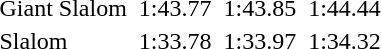<table>
<tr>
<td>Giant Slalom</td>
<td></td>
<td>1:43.77</td>
<td></td>
<td>1:43.85</td>
<td></td>
<td>1:44.44</td>
</tr>
<tr>
<td>Slalom</td>
<td></td>
<td>1:33.78</td>
<td></td>
<td>1:33.97</td>
<td></td>
<td>1:34.32</td>
</tr>
</table>
